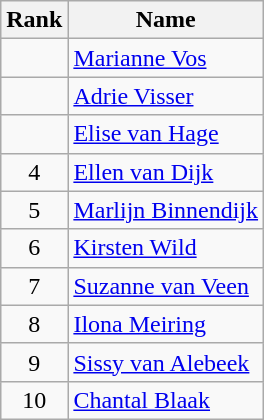<table class="wikitable sortable" style="text-align:center">
<tr>
<th>Rank</th>
<th>Name</th>
</tr>
<tr>
<td></td>
<td align=left><a href='#'>Marianne Vos</a></td>
</tr>
<tr>
<td></td>
<td align=left><a href='#'>Adrie Visser</a></td>
</tr>
<tr>
<td></td>
<td align=left><a href='#'>Elise van Hage</a></td>
</tr>
<tr>
<td>4</td>
<td align=left><a href='#'>Ellen van Dijk</a></td>
</tr>
<tr>
<td>5</td>
<td align=left><a href='#'>Marlijn Binnendijk</a></td>
</tr>
<tr>
<td>6</td>
<td align=left><a href='#'>Kirsten Wild</a></td>
</tr>
<tr>
<td>7</td>
<td align=left><a href='#'>Suzanne van Veen</a></td>
</tr>
<tr>
<td>8</td>
<td align=left><a href='#'>Ilona Meiring</a></td>
</tr>
<tr>
<td>9</td>
<td align=left><a href='#'>Sissy van Alebeek</a></td>
</tr>
<tr>
<td>10</td>
<td align=left><a href='#'>Chantal Blaak</a></td>
</tr>
</table>
